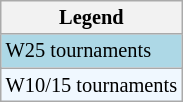<table class="wikitable" style="font-size:85%">
<tr>
<th>Legend</th>
</tr>
<tr style="background:lightblue;">
<td>W25 tournaments</td>
</tr>
<tr style="background:#f0f8ff;">
<td>W10/15 tournaments</td>
</tr>
</table>
